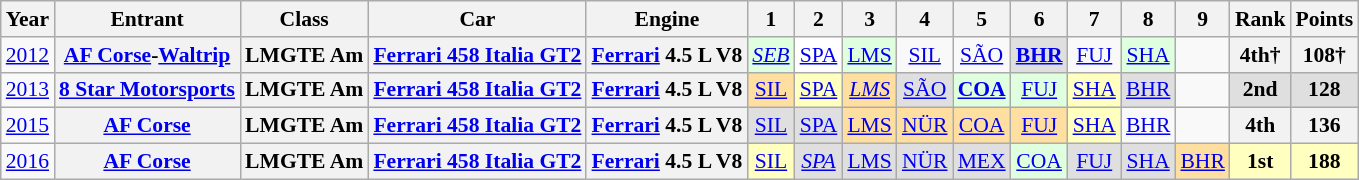<table class="wikitable" style="text-align:center; font-size:90%">
<tr>
<th>Year</th>
<th>Entrant</th>
<th>Class</th>
<th>Car</th>
<th>Engine</th>
<th>1</th>
<th>2</th>
<th>3</th>
<th>4</th>
<th>5</th>
<th>6</th>
<th>7</th>
<th>8</th>
<th>9</th>
<th>Rank</th>
<th>Points</th>
</tr>
<tr>
<td><a href='#'>2012</a></td>
<th><a href='#'>AF Corse</a>-<a href='#'>Waltrip</a></th>
<th>LMGTE Am</th>
<th><a href='#'>Ferrari 458 Italia GT2</a></th>
<th><a href='#'>Ferrari</a> 4.5 L V8</th>
<td style="background:#DFFFDF;"><em><a href='#'>SEB</a></em><br></td>
<td style="background:#FFFFFF;"><a href='#'>SPA</a><br></td>
<td style="background:#DFFFDF;"><a href='#'>LMS</a><br></td>
<td><a href='#'>SIL</a></td>
<td><a href='#'>SÃO</a></td>
<td style="background:#DFDFDF;"><strong><a href='#'>BHR</a></strong><br></td>
<td><a href='#'>FUJ</a></td>
<td style="background:#DFFFDF;"><a href='#'>SHA</a><br></td>
<td></td>
<th>4th†</th>
<th>108†</th>
</tr>
<tr>
<td><a href='#'>2013</a></td>
<th><a href='#'>8 Star Motorsports</a></th>
<th>LMGTE Am</th>
<th><a href='#'>Ferrari 458 Italia GT2</a></th>
<th><a href='#'>Ferrari</a> 4.5 L V8</th>
<td style="background:#FFDF9F;"><a href='#'>SIL</a><br></td>
<td style="background:#FFFFBF;"><a href='#'>SPA</a><br></td>
<td style="background:#FFDF9F;"><em><a href='#'>LMS</a></em><br></td>
<td style="background:#DFDFDF;"><a href='#'>SÃO</a><br></td>
<td style="background:#DFFFDF;"><strong><a href='#'>COA</a></strong><br></td>
<td style="background:#DFFFDF;"><a href='#'>FUJ</a><br></td>
<td style="background:#FFFFBF;"><a href='#'>SHA</a><br></td>
<td style="background:#DFDFDF;"><a href='#'>BHR</a><br></td>
<td></td>
<th style="background:#DFDFDF;">2nd</th>
<th style="background:#DFDFDF;">128</th>
</tr>
<tr>
<td><a href='#'>2015</a></td>
<th><a href='#'>AF Corse</a></th>
<th>LMGTE Am</th>
<th><a href='#'>Ferrari 458 Italia GT2</a></th>
<th><a href='#'>Ferrari</a> 4.5 L V8</th>
<td style="background:#DFDFDF;"><a href='#'>SIL</a><br></td>
<td style="background:#DFDFDF;"><a href='#'>SPA</a><br></td>
<td style="background:#FFDF9F;"><a href='#'>LMS</a><br></td>
<td style="background:#FFDF9F;"><a href='#'>NÜR</a><br></td>
<td style="background:#FFDF9F;"><a href='#'>COA</a><br></td>
<td style="background:#FFDF9F;"><a href='#'>FUJ</a><br></td>
<td style="background:#FFFFBF;"><a href='#'>SHA</a><br></td>
<td><a href='#'>BHR</a></td>
<td></td>
<th>4th</th>
<th>136</th>
</tr>
<tr>
<td><a href='#'>2016</a></td>
<th><a href='#'>AF Corse</a></th>
<th>LMGTE Am</th>
<th><a href='#'>Ferrari 458 Italia GT2</a></th>
<th><a href='#'>Ferrari</a> 4.5 L V8</th>
<td style="background:#FFFFBF;"><a href='#'>SIL</a><br></td>
<td style="background:#DFDFDF;"><em><a href='#'>SPA</a></em><br></td>
<td style="background:#DFDFDF;"><a href='#'>LMS</a><br></td>
<td style="background:#DFDFDF;"><a href='#'>NÜR</a><br></td>
<td style="background:#DFDFDF;"><a href='#'>MEX</a><br></td>
<td style="background:#DFFFDF;"><a href='#'>COA</a><br></td>
<td style="background:#DFDFDF;"><a href='#'>FUJ</a><br></td>
<td style="background:#DFDFDF;"><a href='#'>SHA</a><br></td>
<td style="background:#FFDF9F;"><a href='#'>BHR</a><br></td>
<th style="background:#FFFFBF;">1st</th>
<th style="background:#FFFFBF;">188</th>
</tr>
</table>
